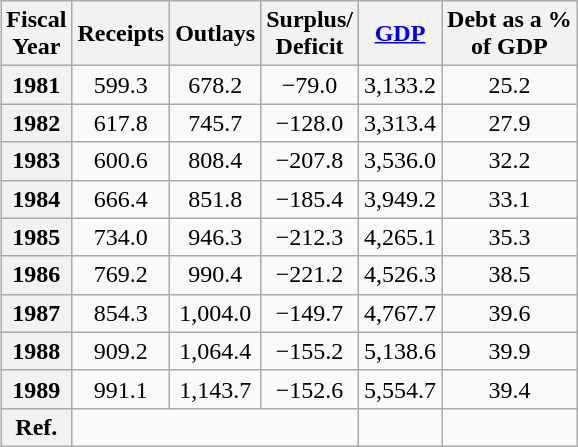<table class="wikitable" style="float:right; margin-left:1em; text-align:center">
<tr>
<th>Fiscal<br>Year</th>
<th>Receipts</th>
<th>Outlays</th>
<th>Surplus/<br>Deficit</th>
<th><a href='#'>GDP</a></th>
<th>Debt as a %<br>of GDP</th>
</tr>
<tr>
<th>1981</th>
<td>599.3</td>
<td>678.2</td>
<td>−79.0</td>
<td>3,133.2</td>
<td>25.2</td>
</tr>
<tr>
<th>1982</th>
<td>617.8</td>
<td>745.7</td>
<td>−128.0</td>
<td>3,313.4</td>
<td>27.9</td>
</tr>
<tr>
<th>1983</th>
<td>600.6</td>
<td>808.4</td>
<td>−207.8</td>
<td>3,536.0</td>
<td>32.2</td>
</tr>
<tr>
<th>1984</th>
<td>666.4</td>
<td>851.8</td>
<td>−185.4</td>
<td>3,949.2</td>
<td>33.1</td>
</tr>
<tr>
<th>1985</th>
<td>734.0</td>
<td>946.3</td>
<td>−212.3</td>
<td>4,265.1</td>
<td>35.3</td>
</tr>
<tr>
<th>1986</th>
<td>769.2</td>
<td>990.4</td>
<td>−221.2</td>
<td>4,526.3</td>
<td>38.5</td>
</tr>
<tr>
<th>1987</th>
<td>854.3</td>
<td>1,004.0</td>
<td>−149.7</td>
<td>4,767.7</td>
<td>39.6</td>
</tr>
<tr>
<th>1988</th>
<td>909.2</td>
<td>1,064.4</td>
<td>−155.2</td>
<td>5,138.6</td>
<td>39.9</td>
</tr>
<tr>
<th>1989</th>
<td>991.1</td>
<td>1,143.7</td>
<td>−152.6</td>
<td>5,554.7</td>
<td>39.4</td>
</tr>
<tr>
<th>Ref.</th>
<td colspan=3></td>
<td></td>
<td></td>
</tr>
</table>
